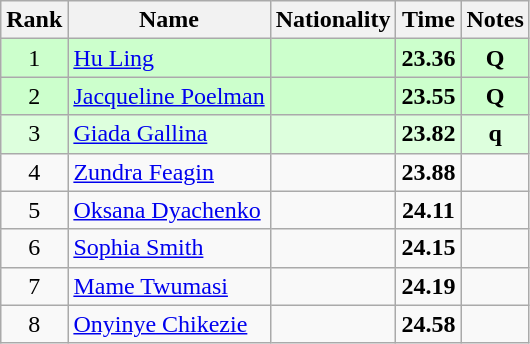<table class="wikitable sortable" style="text-align:center">
<tr>
<th>Rank</th>
<th>Name</th>
<th>Nationality</th>
<th>Time</th>
<th>Notes</th>
</tr>
<tr bgcolor=ccffcc>
<td>1</td>
<td align=left><a href='#'>Hu Ling</a></td>
<td align=left></td>
<td><strong>23.36</strong></td>
<td><strong>Q</strong></td>
</tr>
<tr bgcolor=ccffcc>
<td>2</td>
<td align=left><a href='#'>Jacqueline Poelman</a></td>
<td align=left></td>
<td><strong>23.55</strong></td>
<td><strong>Q</strong></td>
</tr>
<tr bgcolor=ddffdd>
<td>3</td>
<td align=left><a href='#'>Giada Gallina</a></td>
<td align=left></td>
<td><strong>23.82</strong></td>
<td><strong>q</strong></td>
</tr>
<tr>
<td>4</td>
<td align=left><a href='#'>Zundra Feagin</a></td>
<td align=left></td>
<td><strong>23.88</strong></td>
<td></td>
</tr>
<tr>
<td>5</td>
<td align=left><a href='#'>Oksana Dyachenko</a></td>
<td align=left></td>
<td><strong>24.11</strong></td>
<td></td>
</tr>
<tr>
<td>6</td>
<td align=left><a href='#'>Sophia Smith</a></td>
<td align=left></td>
<td><strong>24.15</strong></td>
<td></td>
</tr>
<tr>
<td>7</td>
<td align=left><a href='#'>Mame Twumasi</a></td>
<td align=left></td>
<td><strong>24.19</strong></td>
<td></td>
</tr>
<tr>
<td>8</td>
<td align=left><a href='#'>Onyinye Chikezie</a></td>
<td align=left></td>
<td><strong>24.58</strong></td>
<td></td>
</tr>
</table>
